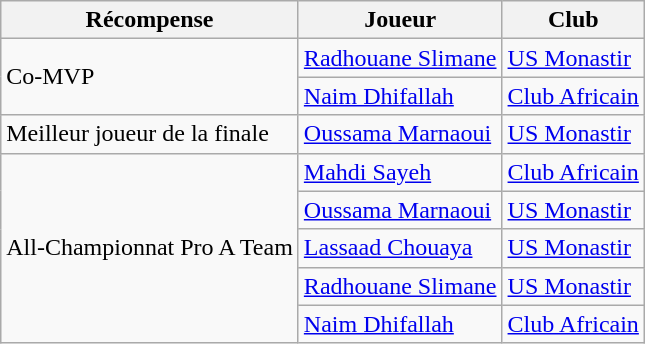<table class="wikitable">
<tr>
<th>Récompense</th>
<th>Joueur</th>
<th>Club</th>
</tr>
<tr>
<td rowspan="2">Co-MVP</td>
<td><a href='#'>Radhouane Slimane</a></td>
<td><a href='#'>US Monastir</a></td>
</tr>
<tr>
<td><a href='#'>Naim Dhifallah</a></td>
<td><a href='#'>Club Africain</a></td>
</tr>
<tr>
<td>Meilleur joueur de la finale</td>
<td><a href='#'>Oussama Marnaoui</a></td>
<td><a href='#'>US Monastir</a></td>
</tr>
<tr>
<td rowspan="5">All-Championnat Pro A Team</td>
<td><a href='#'>Mahdi Sayeh</a></td>
<td><a href='#'>Club Africain</a></td>
</tr>
<tr>
<td><a href='#'>Oussama Marnaoui</a></td>
<td><a href='#'>US Monastir</a></td>
</tr>
<tr>
<td><a href='#'>Lassaad Chouaya</a></td>
<td><a href='#'>US Monastir</a></td>
</tr>
<tr>
<td><a href='#'>Radhouane Slimane</a></td>
<td><a href='#'>US Monastir</a></td>
</tr>
<tr>
<td><a href='#'>Naim Dhifallah</a></td>
<td><a href='#'>Club Africain</a></td>
</tr>
</table>
